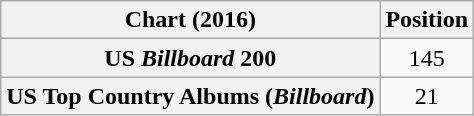<table class="wikitable sortable plainrowheaders" style="text-align:center">
<tr>
<th scope="col">Chart (2016)</th>
<th scope="col">Position</th>
</tr>
<tr>
<th scope="row">US <em>Billboard</em> 200</th>
<td>145</td>
</tr>
<tr>
<th scope="row">US Top Country Albums (<em>Billboard</em>)</th>
<td>21</td>
</tr>
</table>
